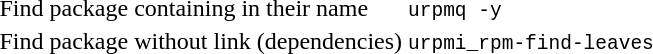<table border="0">
<tr ---->
<td>Find package containing <word> in their name</td>
<td><code>urpmq -y <word></code></td>
</tr>
<tr ---->
<td>Find package without link (dependencies)</td>
<td><code>urpmi_rpm-find-leaves</code></td>
</tr>
</table>
